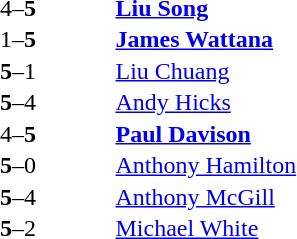<table width="100%" cellspacing="1">
<tr>
<th width=45%></th>
<th width=10%></th>
<th width=45%></th>
</tr>
<tr>
<td></td>
<td align=center>4–<strong>5</strong></td>
<td> <strong><a href='#'>Liu Song</a></strong></td>
</tr>
<tr>
<td></td>
<td align=center>1–<strong>5</strong></td>
<td> <strong><a href='#'>James Wattana</a></strong></td>
</tr>
<tr>
<td><strong></strong></td>
<td align=center><strong>5</strong>–1</td>
<td> <a href='#'>Liu Chuang</a></td>
</tr>
<tr>
<td><strong></strong></td>
<td align=center><strong>5</strong>–4</td>
<td> <a href='#'>Andy Hicks</a></td>
</tr>
<tr>
<td></td>
<td align=center>4–<strong>5</strong></td>
<td> <strong><a href='#'>Paul Davison</a></strong></td>
</tr>
<tr>
<td><strong></strong></td>
<td align=center><strong>5</strong>–0</td>
<td> <a href='#'>Anthony Hamilton</a></td>
</tr>
<tr>
<td><strong></strong></td>
<td align=center><strong>5</strong>–4</td>
<td> <a href='#'>Anthony McGill</a></td>
</tr>
<tr>
<td><strong></strong></td>
<td align=center><strong>5</strong>–2</td>
<td> <a href='#'>Michael White</a></td>
</tr>
</table>
